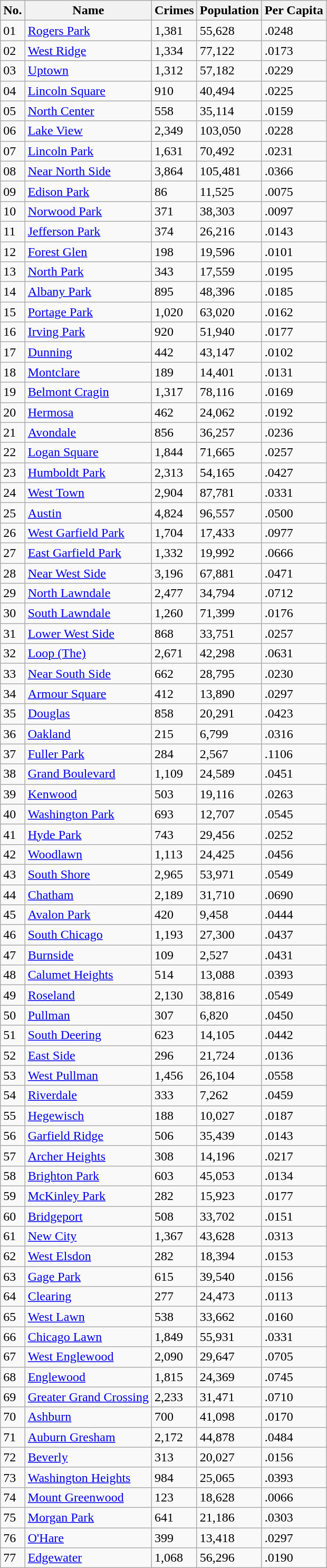<table class="wikitable sortable static-row-numbers">
<tr>
<th>No.</th>
<th>Name</th>
<th>Crimes</th>
<th>Population</th>
<th>Per Capita</th>
</tr>
<tr>
<td>01</td>
<td><a href='#'>Rogers Park</a></td>
<td>1,381</td>
<td>55,628</td>
<td>.0248</td>
</tr>
<tr>
<td>02</td>
<td><a href='#'>West Ridge</a></td>
<td>1,334</td>
<td>77,122</td>
<td>.0173</td>
</tr>
<tr>
<td>03</td>
<td><a href='#'>Uptown</a></td>
<td>1,312</td>
<td>57,182</td>
<td>.0229</td>
</tr>
<tr>
<td>04</td>
<td><a href='#'>Lincoln Square</a></td>
<td>910</td>
<td>40,494</td>
<td>.0225</td>
</tr>
<tr>
<td>05</td>
<td><a href='#'>North Center</a></td>
<td>558</td>
<td>35,114</td>
<td>.0159</td>
</tr>
<tr>
<td>06</td>
<td><a href='#'>Lake View</a></td>
<td>2,349</td>
<td>103,050</td>
<td>.0228</td>
</tr>
<tr>
<td>07</td>
<td><a href='#'>Lincoln Park</a></td>
<td>1,631</td>
<td>70,492</td>
<td>.0231</td>
</tr>
<tr>
<td>08</td>
<td><a href='#'>Near North Side</a></td>
<td>3,864</td>
<td>105,481</td>
<td>.0366</td>
</tr>
<tr>
<td>09</td>
<td><a href='#'>Edison Park</a></td>
<td>86</td>
<td>11,525</td>
<td>.0075</td>
</tr>
<tr>
<td>10</td>
<td><a href='#'>Norwood Park</a></td>
<td>371</td>
<td>38,303</td>
<td>.0097</td>
</tr>
<tr>
<td>11</td>
<td><a href='#'>Jefferson Park</a></td>
<td>374</td>
<td>26,216</td>
<td>.0143</td>
</tr>
<tr>
<td>12</td>
<td><a href='#'>Forest Glen</a></td>
<td>198</td>
<td>19,596</td>
<td>.0101</td>
</tr>
<tr>
<td>13</td>
<td><a href='#'>North Park</a></td>
<td>343</td>
<td>17,559</td>
<td>.0195</td>
</tr>
<tr>
<td>14</td>
<td><a href='#'>Albany Park</a></td>
<td>895</td>
<td>48,396</td>
<td>.0185</td>
</tr>
<tr>
<td>15</td>
<td><a href='#'>Portage Park</a></td>
<td>1,020</td>
<td>63,020</td>
<td>.0162</td>
</tr>
<tr>
<td>16</td>
<td><a href='#'>Irving Park</a></td>
<td>920</td>
<td>51,940</td>
<td>.0177</td>
</tr>
<tr>
<td>17</td>
<td><a href='#'>Dunning</a></td>
<td>442</td>
<td>43,147</td>
<td>.0102</td>
</tr>
<tr>
<td>18</td>
<td><a href='#'>Montclare</a></td>
<td>189</td>
<td>14,401</td>
<td>.0131</td>
</tr>
<tr>
<td>19</td>
<td><a href='#'>Belmont Cragin</a></td>
<td>1,317</td>
<td>78,116</td>
<td>.0169</td>
</tr>
<tr>
<td>20</td>
<td><a href='#'>Hermosa</a></td>
<td>462</td>
<td>24,062</td>
<td>.0192</td>
</tr>
<tr>
<td>21</td>
<td><a href='#'>Avondale</a></td>
<td>856</td>
<td>36,257</td>
<td>.0236</td>
</tr>
<tr>
<td>22</td>
<td><a href='#'>Logan Square</a></td>
<td>1,844</td>
<td>71,665</td>
<td>.0257</td>
</tr>
<tr>
<td>23</td>
<td><a href='#'>Humboldt Park</a></td>
<td>2,313</td>
<td>54,165</td>
<td>.0427</td>
</tr>
<tr>
<td>24</td>
<td><a href='#'>West Town</a></td>
<td>2,904</td>
<td>87,781</td>
<td>.0331</td>
</tr>
<tr>
<td>25</td>
<td><a href='#'>Austin</a></td>
<td>4,824</td>
<td>96,557</td>
<td>.0500</td>
</tr>
<tr>
<td>26</td>
<td><a href='#'>West Garfield Park</a></td>
<td>1,704</td>
<td>17,433</td>
<td>.0977</td>
</tr>
<tr>
<td>27</td>
<td><a href='#'>East Garfield Park</a></td>
<td>1,332</td>
<td>19,992</td>
<td>.0666</td>
</tr>
<tr>
<td>28</td>
<td><a href='#'>Near West Side</a></td>
<td>3,196</td>
<td>67,881</td>
<td>.0471</td>
</tr>
<tr>
<td>29</td>
<td><a href='#'>North Lawndale</a></td>
<td>2,477</td>
<td>34,794</td>
<td>.0712</td>
</tr>
<tr>
<td>30</td>
<td><a href='#'>South Lawndale</a></td>
<td>1,260</td>
<td>71,399</td>
<td>.0176</td>
</tr>
<tr>
<td>31</td>
<td><a href='#'>Lower West Side</a></td>
<td>868</td>
<td>33,751</td>
<td>.0257</td>
</tr>
<tr>
<td>32</td>
<td><a href='#'>Loop (The)</a></td>
<td>2,671</td>
<td>42,298</td>
<td>.0631</td>
</tr>
<tr>
<td>33</td>
<td><a href='#'>Near South Side</a></td>
<td>662</td>
<td>28,795</td>
<td>.0230</td>
</tr>
<tr>
<td>34</td>
<td><a href='#'>Armour Square</a></td>
<td>412</td>
<td>13,890</td>
<td>.0297</td>
</tr>
<tr>
<td>35</td>
<td><a href='#'>Douglas</a></td>
<td>858</td>
<td>20,291</td>
<td>.0423</td>
</tr>
<tr>
<td>36</td>
<td><a href='#'>Oakland</a></td>
<td>215</td>
<td>6,799</td>
<td>.0316</td>
</tr>
<tr>
<td>37</td>
<td><a href='#'>Fuller Park</a></td>
<td>284</td>
<td>2,567</td>
<td>.1106</td>
</tr>
<tr>
<td>38</td>
<td><a href='#'>Grand Boulevard</a></td>
<td>1,109</td>
<td>24,589</td>
<td>.0451</td>
</tr>
<tr>
<td>39</td>
<td><a href='#'>Kenwood</a></td>
<td>503</td>
<td>19,116</td>
<td>.0263</td>
</tr>
<tr>
<td>40</td>
<td><a href='#'>Washington Park</a></td>
<td>693</td>
<td>12,707</td>
<td>.0545</td>
</tr>
<tr>
<td>41</td>
<td><a href='#'>Hyde Park</a></td>
<td>743</td>
<td>29,456</td>
<td>.0252</td>
</tr>
<tr>
<td>42</td>
<td><a href='#'>Woodlawn</a></td>
<td>1,113</td>
<td>24,425</td>
<td>.0456</td>
</tr>
<tr>
<td>43</td>
<td><a href='#'>South Shore</a></td>
<td>2,965</td>
<td>53,971</td>
<td>.0549</td>
</tr>
<tr>
<td>44</td>
<td><a href='#'>Chatham</a></td>
<td>2,189</td>
<td>31,710</td>
<td>.0690</td>
</tr>
<tr>
<td>45</td>
<td><a href='#'>Avalon Park</a></td>
<td>420</td>
<td>9,458</td>
<td>.0444</td>
</tr>
<tr>
<td>46</td>
<td><a href='#'>South Chicago</a></td>
<td>1,193</td>
<td>27,300</td>
<td>.0437</td>
</tr>
<tr>
<td>47</td>
<td><a href='#'>Burnside</a></td>
<td>109</td>
<td>2,527</td>
<td>.0431</td>
</tr>
<tr>
<td>48</td>
<td><a href='#'>Calumet Heights</a></td>
<td>514</td>
<td>13,088</td>
<td>.0393</td>
</tr>
<tr>
<td>49</td>
<td><a href='#'>Roseland</a></td>
<td>2,130</td>
<td>38,816</td>
<td>.0549</td>
</tr>
<tr>
<td>50</td>
<td><a href='#'>Pullman</a></td>
<td>307</td>
<td>6,820</td>
<td>.0450</td>
</tr>
<tr>
<td>51</td>
<td><a href='#'>South Deering</a></td>
<td>623</td>
<td>14,105</td>
<td>.0442</td>
</tr>
<tr>
<td>52</td>
<td><a href='#'>East Side</a></td>
<td>296</td>
<td>21,724</td>
<td>.0136</td>
</tr>
<tr>
<td>53</td>
<td><a href='#'>West Pullman</a></td>
<td>1,456</td>
<td>26,104</td>
<td>.0558</td>
</tr>
<tr>
<td>54</td>
<td><a href='#'>Riverdale</a></td>
<td>333</td>
<td>7,262</td>
<td>.0459</td>
</tr>
<tr>
<td>55</td>
<td><a href='#'>Hegewisch</a></td>
<td>188</td>
<td>10,027</td>
<td>.0187</td>
</tr>
<tr>
<td>56</td>
<td><a href='#'>Garfield Ridge</a></td>
<td>506</td>
<td>35,439</td>
<td>.0143</td>
</tr>
<tr>
<td>57</td>
<td><a href='#'>Archer Heights</a></td>
<td>308</td>
<td>14,196</td>
<td>.0217</td>
</tr>
<tr>
<td>58</td>
<td><a href='#'>Brighton Park</a></td>
<td>603</td>
<td>45,053</td>
<td>.0134</td>
</tr>
<tr>
<td>59</td>
<td><a href='#'>McKinley Park</a></td>
<td>282</td>
<td>15,923</td>
<td>.0177</td>
</tr>
<tr>
<td>60</td>
<td><a href='#'>Bridgeport</a></td>
<td>508</td>
<td>33,702</td>
<td>.0151</td>
</tr>
<tr>
<td>61</td>
<td><a href='#'>New City</a></td>
<td>1,367</td>
<td>43,628</td>
<td>.0313</td>
</tr>
<tr>
<td>62</td>
<td><a href='#'>West Elsdon</a></td>
<td>282</td>
<td>18,394</td>
<td>.0153</td>
</tr>
<tr>
<td>63</td>
<td><a href='#'>Gage Park</a></td>
<td>615</td>
<td>39,540</td>
<td>.0156</td>
</tr>
<tr>
<td>64</td>
<td><a href='#'>Clearing</a></td>
<td>277</td>
<td>24,473</td>
<td>.0113</td>
</tr>
<tr>
<td>65</td>
<td><a href='#'>West Lawn</a></td>
<td>538</td>
<td>33,662</td>
<td>.0160</td>
</tr>
<tr>
<td>66</td>
<td><a href='#'>Chicago Lawn</a></td>
<td>1,849</td>
<td>55,931</td>
<td>.0331</td>
</tr>
<tr>
<td>67</td>
<td><a href='#'>West Englewood</a></td>
<td>2,090</td>
<td>29,647</td>
<td>.0705</td>
</tr>
<tr>
<td>68</td>
<td><a href='#'>Englewood</a></td>
<td>1,815</td>
<td>24,369</td>
<td>.0745</td>
</tr>
<tr>
<td>69</td>
<td><a href='#'>Greater Grand Crossing</a></td>
<td>2,233</td>
<td>31,471</td>
<td>.0710</td>
</tr>
<tr>
<td>70</td>
<td><a href='#'>Ashburn</a></td>
<td>700</td>
<td>41,098</td>
<td>.0170</td>
</tr>
<tr>
<td>71</td>
<td><a href='#'>Auburn Gresham</a></td>
<td>2,172</td>
<td>44,878</td>
<td>.0484</td>
</tr>
<tr>
<td>72</td>
<td><a href='#'>Beverly</a></td>
<td>313</td>
<td>20,027</td>
<td>.0156</td>
</tr>
<tr>
<td>73</td>
<td><a href='#'>Washington Heights</a></td>
<td>984</td>
<td>25,065</td>
<td>.0393</td>
</tr>
<tr>
<td>74</td>
<td><a href='#'>Mount Greenwood</a></td>
<td>123</td>
<td>18,628</td>
<td>.0066</td>
</tr>
<tr>
<td>75</td>
<td><a href='#'>Morgan Park</a></td>
<td>641</td>
<td>21,186</td>
<td>.0303</td>
</tr>
<tr>
<td>76</td>
<td><a href='#'>O'Hare</a></td>
<td>399</td>
<td>13,418</td>
<td>.0297</td>
</tr>
<tr>
<td>77</td>
<td><a href='#'>Edgewater</a></td>
<td>1,068</td>
<td>56,296</td>
<td>.0190</td>
</tr>
</table>
